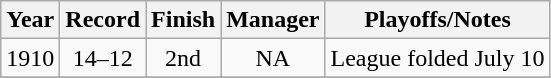<table class="wikitable" style="text-align:center">
<tr>
<th>Year</th>
<th>Record</th>
<th>Finish</th>
<th>Manager</th>
<th>Playoffs/Notes</th>
</tr>
<tr>
<td>1910</td>
<td>14–12</td>
<td>2nd</td>
<td>NA</td>
<td>League folded July 10</td>
</tr>
<tr>
</tr>
</table>
